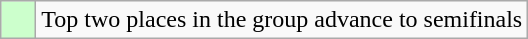<table class="wikitable">
<tr>
<td style="background:#cfc;">    </td>
<td>Top two places in the group advance to semifinals</td>
</tr>
</table>
